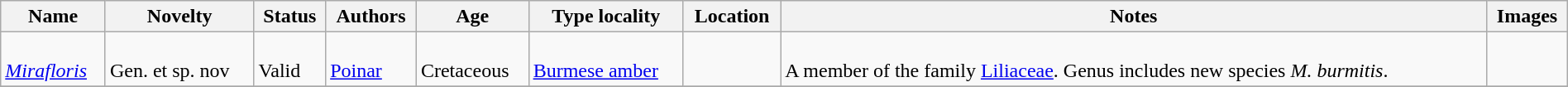<table class="wikitable sortable" align="center" width="100%">
<tr>
<th>Name</th>
<th>Novelty</th>
<th>Status</th>
<th>Authors</th>
<th>Age</th>
<th>Type locality</th>
<th>Location</th>
<th>Notes</th>
<th>Images</th>
</tr>
<tr>
<td><br><em><a href='#'>Mirafloris</a></em></td>
<td><br>Gen. et sp. nov</td>
<td><br>Valid</td>
<td><br><a href='#'>Poinar</a></td>
<td><br>Cretaceous</td>
<td><br><a href='#'>Burmese amber</a></td>
<td><br></td>
<td><br>A member of the family <a href='#'>Liliaceae</a>. Genus includes new species <em>M. burmitis</em>.</td>
<td></td>
</tr>
<tr>
</tr>
</table>
